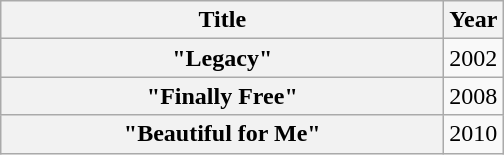<table class="wikitable plainrowheaders" style="text-align:center;">
<tr>
<th scope="col" style="width:18em;">Title</th>
<th scope="col">Year</th>
</tr>
<tr>
<th scope="row">"Legacy"</th>
<td>2002</td>
</tr>
<tr>
<th scope="row">"Finally Free"</th>
<td>2008</td>
</tr>
<tr>
<th scope="row">"Beautiful for Me"</th>
<td>2010</td>
</tr>
</table>
